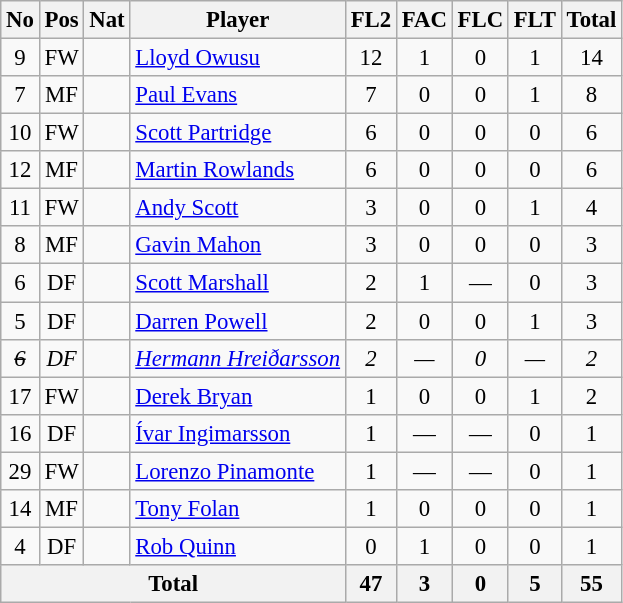<table class="wikitable"  style="text-align:center; border:1px #aaa solid; font-size:95%;">
<tr>
<th>No</th>
<th>Pos</th>
<th>Nat</th>
<th>Player</th>
<th>FL2</th>
<th>FAC</th>
<th>FLC</th>
<th>FLT</th>
<th>Total</th>
</tr>
<tr>
<td>9</td>
<td>FW</td>
<td></td>
<td style="text-align:left;"><a href='#'>Lloyd Owusu</a></td>
<td>12</td>
<td>1</td>
<td>0</td>
<td>1</td>
<td>14</td>
</tr>
<tr>
<td>7</td>
<td>MF</td>
<td></td>
<td style="text-align:left;"><a href='#'>Paul Evans</a></td>
<td>7</td>
<td>0</td>
<td>0</td>
<td>1</td>
<td>8</td>
</tr>
<tr>
<td>10</td>
<td>FW</td>
<td></td>
<td style="text-align:left;"><a href='#'>Scott Partridge</a></td>
<td>6</td>
<td>0</td>
<td>0</td>
<td>0</td>
<td>6</td>
</tr>
<tr>
<td>12</td>
<td>MF</td>
<td></td>
<td style="text-align:left;"><a href='#'>Martin Rowlands</a></td>
<td>6</td>
<td>0</td>
<td>0</td>
<td>0</td>
<td>6</td>
</tr>
<tr>
<td>11</td>
<td>FW</td>
<td></td>
<td style="text-align:left;"><a href='#'>Andy Scott</a></td>
<td>3</td>
<td>0</td>
<td>0</td>
<td>1</td>
<td>4</td>
</tr>
<tr>
<td>8</td>
<td>MF</td>
<td></td>
<td style="text-align:left;"><a href='#'>Gavin Mahon</a></td>
<td>3</td>
<td>0</td>
<td>0</td>
<td>0</td>
<td>3</td>
</tr>
<tr>
<td>6</td>
<td>DF</td>
<td></td>
<td style="text-align:left;"><a href='#'>Scott Marshall</a></td>
<td>2</td>
<td>1</td>
<td>—</td>
<td>0</td>
<td>3</td>
</tr>
<tr>
<td>5</td>
<td>DF</td>
<td></td>
<td style="text-align:left;"><a href='#'>Darren Powell</a></td>
<td>2</td>
<td>0</td>
<td>0</td>
<td>1</td>
<td>3</td>
</tr>
<tr>
<td><em><s>6</s></em></td>
<td><em>DF</em></td>
<td><em></em></td>
<td style="text-align:left;"><a href='#'><em>Hermann Hreiðarsson</em></a></td>
<td><em>2</em></td>
<td><em>—</em></td>
<td><em>0</em></td>
<td><em>—</em></td>
<td><em>2</em></td>
</tr>
<tr>
<td>17</td>
<td>FW</td>
<td></td>
<td style="text-align:left;"><a href='#'>Derek Bryan</a></td>
<td>1</td>
<td>0</td>
<td>0</td>
<td>1</td>
<td>2</td>
</tr>
<tr>
<td>16</td>
<td>DF</td>
<td></td>
<td style="text-align:left;"><a href='#'>Ívar Ingimarsson</a></td>
<td>1</td>
<td>—</td>
<td>—</td>
<td>0</td>
<td>1</td>
</tr>
<tr>
<td>29</td>
<td>FW</td>
<td></td>
<td style="text-align:left;"><a href='#'>Lorenzo Pinamonte</a></td>
<td>1</td>
<td>—</td>
<td>—</td>
<td>0</td>
<td>1</td>
</tr>
<tr>
<td>14</td>
<td>MF</td>
<td></td>
<td style="text-align:left;"><a href='#'>Tony Folan</a></td>
<td>1</td>
<td>0</td>
<td>0</td>
<td>0</td>
<td>1</td>
</tr>
<tr>
<td>4</td>
<td>DF</td>
<td></td>
<td style="text-align:left;"><a href='#'>Rob Quinn</a></td>
<td>0</td>
<td>1</td>
<td>0</td>
<td>0</td>
<td>1</td>
</tr>
<tr>
<th colspan="4">Total</th>
<th>47</th>
<th>3</th>
<th>0</th>
<th>5</th>
<th>55</th>
</tr>
</table>
